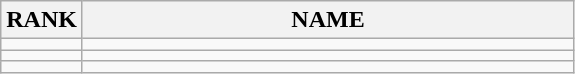<table class="wikitable">
<tr>
<th>RANK</th>
<th style="width: 20em">NAME</th>
</tr>
<tr>
<td align="center"></td>
<td></td>
</tr>
<tr>
<td align="center"></td>
<td></td>
</tr>
<tr>
<td align="center"></td>
<td></td>
</tr>
</table>
